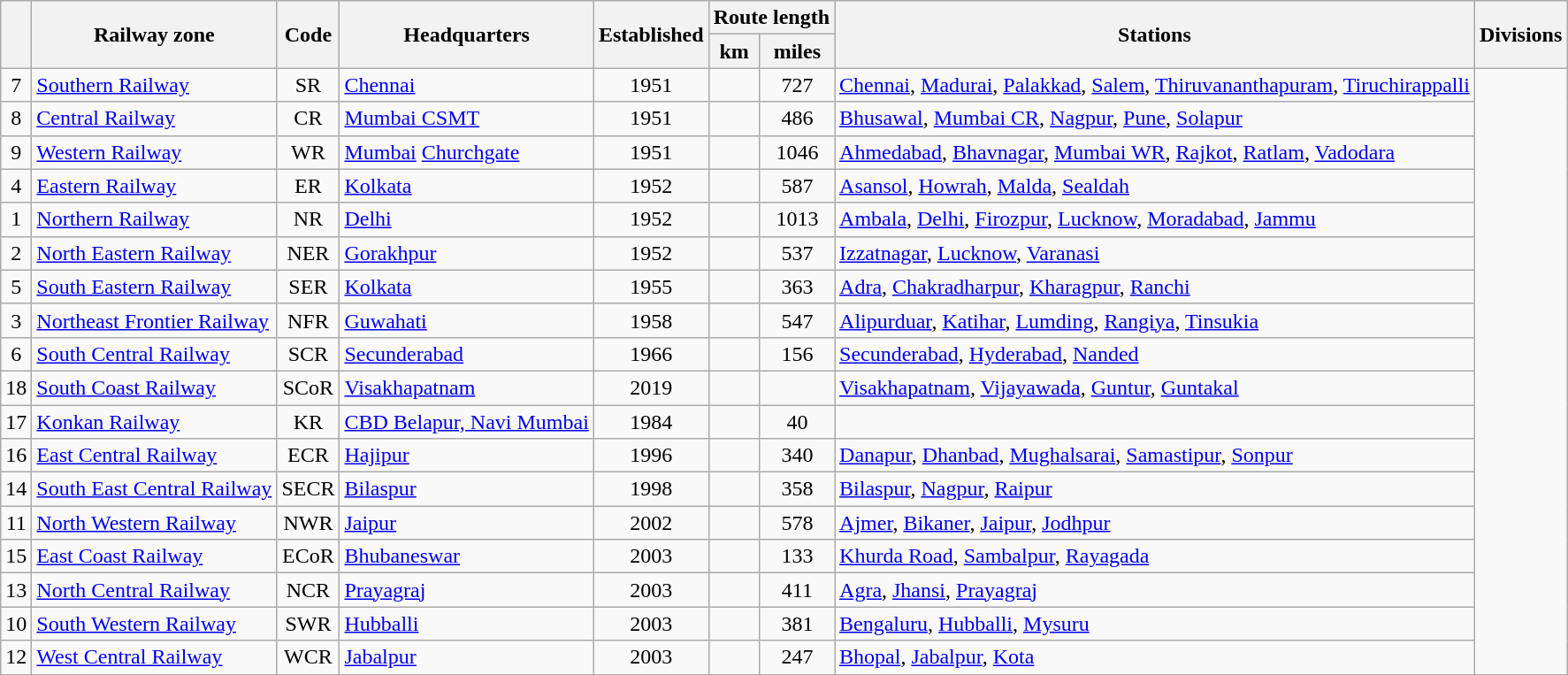<table class="sortable wikitable"style="text-align:left;"style="font-size: 85%">
<tr>
<th rowspan=2></th>
<th rowspan=2>Railway zone</th>
<th rowspan=2>Code</th>
<th rowspan=2>Headquarters</th>
<th rowspan=2>Established</th>
<th colspan=2>Route length</th>
<th rowspan=2>Stations</th>
<th rowspan=2>Divisions</th>
</tr>
<tr>
<th>km</th>
<th>miles</th>
</tr>
<tr>
<td style="text-align:center;">7</td>
<td><a href='#'>Southern Railway</a></td>
<td style="text-align:center;">SR</td>
<td><a href='#'>Chennai</a></td>
<td style="text-align:center;">1951</td>
<td></td>
<td style="text-align:center;">727</td>
<td><a href='#'>Chennai</a>, <a href='#'>Madurai</a>, <a href='#'>Palakkad</a>, <a href='#'>Salem</a>, <a href='#'>Thiruvananthapuram</a>, <a href='#'>Tiruchirappalli</a></td>
</tr>
<tr>
<td style="text-align:center;">8</td>
<td><a href='#'>Central Railway</a></td>
<td style="text-align:center;">CR</td>
<td><a href='#'>Mumbai CSMT</a></td>
<td style="text-align:center;">1951</td>
<td></td>
<td style="text-align:center;">486</td>
<td><a href='#'>Bhusawal</a>, <a href='#'>Mumbai CR</a>, <a href='#'>Nagpur</a>, <a href='#'>Pune</a>, <a href='#'>Solapur</a></td>
</tr>
<tr>
<td style="text-align:center;">9</td>
<td><a href='#'>Western Railway</a></td>
<td style="text-align:center;">WR</td>
<td><a href='#'>Mumbai</a> <a href='#'>Churchgate</a></td>
<td style="text-align:center;">1951</td>
<td></td>
<td style="text-align:center;">1046</td>
<td><a href='#'>Ahmedabad</a>, <a href='#'>Bhavnagar</a>, <a href='#'>Mumbai WR</a>, <a href='#'>Rajkot</a>, <a href='#'>Ratlam</a>, <a href='#'>Vadodara</a></td>
</tr>
<tr>
<td style="text-align:center;">4</td>
<td><a href='#'>Eastern Railway</a></td>
<td style="text-align:center;">ER</td>
<td><a href='#'>Kolkata</a></td>
<td style="text-align:center;">1952</td>
<td></td>
<td style="text-align:center;">587</td>
<td><a href='#'>Asansol</a>, <a href='#'>Howrah</a>, <a href='#'>Malda</a>, <a href='#'>Sealdah</a></td>
</tr>
<tr>
<td style="text-align:center;">1</td>
<td><a href='#'>Northern Railway</a></td>
<td style="text-align:center;">NR</td>
<td><a href='#'>Delhi</a></td>
<td style="text-align:center;">1952</td>
<td></td>
<td style="text-align:center;">1013</td>
<td><a href='#'>Ambala</a>, <a href='#'>Delhi</a>, <a href='#'>Firozpur</a>, <a href='#'>Lucknow</a>, <a href='#'>Moradabad</a>, <a href='#'>Jammu</a></td>
</tr>
<tr>
<td style="text-align:center;">2</td>
<td><a href='#'>North Eastern Railway</a></td>
<td style="text-align:center;">NER</td>
<td><a href='#'>Gorakhpur</a></td>
<td style="text-align:center;">1952</td>
<td></td>
<td style="text-align:center;">537</td>
<td><a href='#'>Izzatnagar</a>, <a href='#'>Lucknow</a>, <a href='#'>Varanasi</a></td>
</tr>
<tr>
<td style="text-align:center;">5</td>
<td><a href='#'>South Eastern Railway</a></td>
<td style="text-align:center;">SER</td>
<td><a href='#'>Kolkata</a></td>
<td style="text-align:center;">1955</td>
<td></td>
<td style="text-align:center;">363</td>
<td><a href='#'>Adra</a>, <a href='#'>Chakradharpur</a>, <a href='#'>Kharagpur</a>, <a href='#'>Ranchi</a></td>
</tr>
<tr>
<td style="text-align:center;">3</td>
<td><a href='#'>Northeast Frontier Railway</a></td>
<td style="text-align:center;">NFR</td>
<td><a href='#'>Guwahati</a></td>
<td style="text-align:center;">1958</td>
<td></td>
<td style="text-align:center;">547</td>
<td><a href='#'>Alipurduar</a>, <a href='#'>Katihar</a>, <a href='#'>Lumding</a>, <a href='#'>Rangiya</a>, <a href='#'>Tinsukia</a></td>
</tr>
<tr>
<td style="text-align:center;">6</td>
<td><a href='#'>South Central Railway</a></td>
<td style="text-align:center;">SCR</td>
<td><a href='#'>Secunderabad</a></td>
<td style="text-align:center;">1966</td>
<td></td>
<td style="text-align:center;">156</td>
<td><a href='#'>Secunderabad</a>, <a href='#'>Hyderabad</a>, <a href='#'>Nanded</a></td>
</tr>
<tr>
<td style="text-align:center;">18</td>
<td><a href='#'>South Coast Railway</a></td>
<td style="text-align:center;">SCoR</td>
<td><a href='#'>Visakhapatnam</a></td>
<td style="text-align:center;">2019</td>
<td></td>
<td></td>
<td><a href='#'>Visakhapatnam</a>, <a href='#'>Vijayawada</a>, <a href='#'>Guntur</a>, <a href='#'>Guntakal</a></td>
</tr>
<tr>
<td style="text-align:center;">17</td>
<td><a href='#'>Konkan Railway</a></td>
<td style="text-align:center;">KR</td>
<td><a href='#'>CBD Belapur, Navi Mumbai</a></td>
<td style="text-align:center;">1984</td>
<td></td>
<td style="text-align:center;">40</td>
<td></td>
</tr>
<tr>
<td style="text-align:center;">16</td>
<td><a href='#'>East Central Railway</a></td>
<td style="text-align:center;">ECR</td>
<td><a href='#'>Hajipur</a></td>
<td style="text-align:center;">1996</td>
<td></td>
<td style="text-align:center;">340</td>
<td><a href='#'>Danapur</a>, <a href='#'>Dhanbad</a>, <a href='#'>Mughalsarai</a>, <a href='#'>Samastipur</a>, <a href='#'>Sonpur</a></td>
</tr>
<tr>
<td style="text-align:center;">14</td>
<td><a href='#'>South East Central Railway</a></td>
<td style="text-align:center;">SECR</td>
<td><a href='#'>Bilaspur</a></td>
<td style="text-align:center;">1998</td>
<td></td>
<td style="text-align:center;">358</td>
<td><a href='#'>Bilaspur</a>, <a href='#'>Nagpur</a>, <a href='#'>Raipur</a></td>
</tr>
<tr>
<td style="text-align:center;">11</td>
<td><a href='#'>North Western Railway</a></td>
<td style="text-align:center;">NWR</td>
<td><a href='#'>Jaipur</a></td>
<td style="text-align:center;">2002</td>
<td></td>
<td style="text-align:center;">578</td>
<td><a href='#'>Ajmer</a>, <a href='#'>Bikaner</a>, <a href='#'>Jaipur</a>, <a href='#'>Jodhpur</a></td>
</tr>
<tr>
<td style="text-align:center;">15</td>
<td><a href='#'>East Coast Railway</a></td>
<td style="text-align:center;">ECoR</td>
<td><a href='#'>Bhubaneswar</a></td>
<td style="text-align:center;">2003</td>
<td></td>
<td style="text-align:center;">133</td>
<td><a href='#'>Khurda Road</a>, <a href='#'>Sambalpur</a>, <a href='#'>Rayagada</a></td>
</tr>
<tr>
<td style="text-align:center;">13</td>
<td><a href='#'>North Central Railway</a></td>
<td style="text-align:center;">NCR</td>
<td><a href='#'>Prayagraj</a></td>
<td style="text-align:center;">2003</td>
<td></td>
<td style="text-align:center;">411</td>
<td><a href='#'>Agra</a>, <a href='#'>Jhansi</a>, <a href='#'>Prayagraj</a></td>
</tr>
<tr>
<td style="text-align:center;">10</td>
<td><a href='#'>South Western Railway</a></td>
<td style="text-align:center;">SWR</td>
<td><a href='#'>Hubballi</a></td>
<td style="text-align:center;">2003</td>
<td></td>
<td style="text-align:center;">381</td>
<td><a href='#'>Bengaluru</a>, <a href='#'>Hubballi</a>, <a href='#'>Mysuru</a></td>
</tr>
<tr>
<td style="text-align:center;">12</td>
<td><a href='#'>West Central Railway</a></td>
<td style="text-align:center;">WCR</td>
<td><a href='#'>Jabalpur</a></td>
<td style="text-align:center;">2003</td>
<td></td>
<td style="text-align:center;">247</td>
<td><a href='#'>Bhopal</a>, <a href='#'>Jabalpur</a>, <a href='#'>Kota</a></td>
</tr>
</table>
